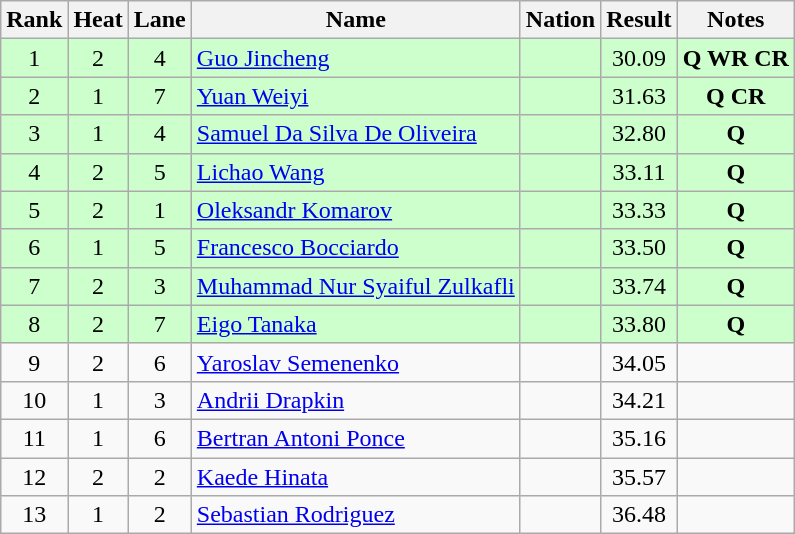<table class="wikitable sortable" style="text-align:center">
<tr>
<th>Rank</th>
<th>Heat</th>
<th>Lane</th>
<th>Name</th>
<th>Nation</th>
<th>Result</th>
<th>Notes</th>
</tr>
<tr bgcolor=ccffcc>
<td>1</td>
<td>2</td>
<td>4</td>
<td align=left><a href='#'>Guo Jincheng</a></td>
<td align=left></td>
<td>30.09</td>
<td><strong>Q WR CR</strong></td>
</tr>
<tr bgcolor=ccffcc>
<td>2</td>
<td>1</td>
<td>7</td>
<td align=left><a href='#'>Yuan Weiyi</a></td>
<td align=left></td>
<td>31.63</td>
<td><strong> Q CR</strong></td>
</tr>
<tr bgcolor=ccffcc>
<td>3</td>
<td>1</td>
<td>4</td>
<td align=left><a href='#'>Samuel Da Silva De Oliveira</a></td>
<td align=left></td>
<td>32.80</td>
<td><strong>Q</strong></td>
</tr>
<tr bgcolor=ccffcc>
<td>4</td>
<td>2</td>
<td>5</td>
<td align=left><a href='#'>Lichao Wang</a></td>
<td align=left></td>
<td>33.11</td>
<td><strong>Q</strong></td>
</tr>
<tr bgcolor=ccffcc>
<td>5</td>
<td>2</td>
<td>1</td>
<td align=left><a href='#'>Oleksandr Komarov</a></td>
<td align=left></td>
<td>33.33</td>
<td><strong>Q</strong></td>
</tr>
<tr bgcolor=ccffcc>
<td>6</td>
<td>1</td>
<td>5</td>
<td align=left><a href='#'>Francesco Bocciardo</a></td>
<td align=left></td>
<td>33.50</td>
<td><strong>Q</strong></td>
</tr>
<tr bgcolor=ccffcc>
<td>7</td>
<td>2</td>
<td>3</td>
<td align=left><a href='#'>Muhammad Nur Syaiful Zulkafli</a></td>
<td align=left></td>
<td>33.74</td>
<td><strong> Q</strong></td>
</tr>
<tr bgcolor=ccffcc>
<td>8</td>
<td>2</td>
<td>7</td>
<td align=left><a href='#'>Eigo Tanaka</a></td>
<td align=left></td>
<td>33.80</td>
<td><strong>Q</strong></td>
</tr>
<tr>
<td>9</td>
<td>2</td>
<td>6</td>
<td align=left><a href='#'>Yaroslav Semenenko</a></td>
<td align=left></td>
<td>34.05</td>
<td></td>
</tr>
<tr>
<td>10</td>
<td>1</td>
<td>3</td>
<td align=left><a href='#'>Andrii Drapkin</a></td>
<td align=left></td>
<td>34.21</td>
<td></td>
</tr>
<tr>
<td>11</td>
<td>1</td>
<td>6</td>
<td align=left><a href='#'>Bertran Antoni Ponce</a></td>
<td align=left></td>
<td>35.16</td>
<td></td>
</tr>
<tr>
<td>12</td>
<td>2</td>
<td>2</td>
<td align=left><a href='#'>Kaede Hinata</a></td>
<td align=left></td>
<td>35.57</td>
<td></td>
</tr>
<tr>
<td>13</td>
<td>1</td>
<td>2</td>
<td align=left><a href='#'>Sebastian Rodriguez</a></td>
<td align=left></td>
<td>36.48</td>
<td></td>
</tr>
</table>
